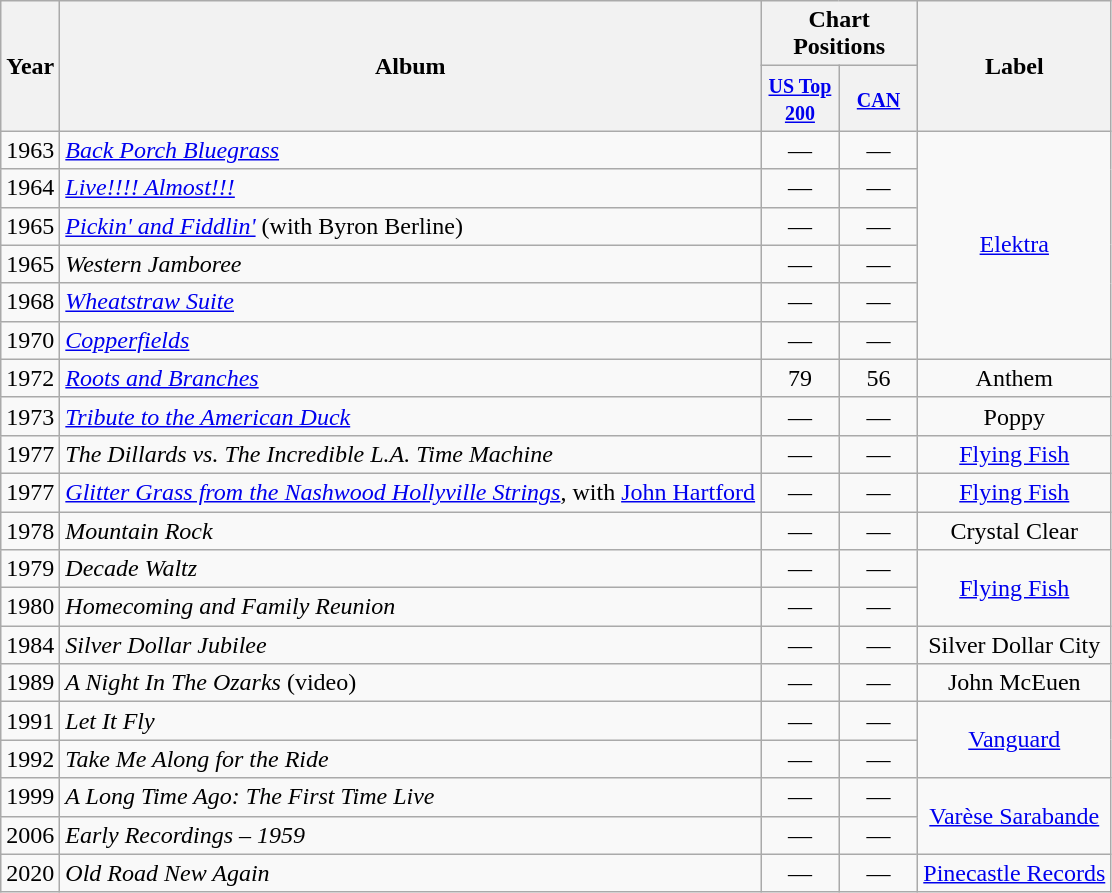<table class="wikitable">
<tr>
<th rowspan="2">Year</th>
<th rowspan="2">Album</th>
<th colspan="2">Chart Positions</th>
<th rowspan="2">Label</th>
</tr>
<tr>
<th width="45"><small><a href='#'>US Top 200</a></small></th>
<th width="45"><small><a href='#'>CAN</a></small></th>
</tr>
<tr>
<td>1963</td>
<td><em><a href='#'>Back Porch Bluegrass</a></em></td>
<td align="center">—</td>
<td align="center">—</td>
<td align="center" rowspan="6"><a href='#'>Elektra</a></td>
</tr>
<tr>
<td>1964</td>
<td><em><a href='#'>Live!!!! Almost!!!</a></em></td>
<td align="center">—</td>
<td align="center">—</td>
</tr>
<tr>
<td>1965</td>
<td><em><a href='#'>Pickin' and Fiddlin'</a></em> (with Byron Berline)</td>
<td align="center">—</td>
<td align="center">—</td>
</tr>
<tr>
<td>1965</td>
<td><em>Western Jamboree</em></td>
<td align="center">—</td>
<td align="center">—</td>
</tr>
<tr>
<td>1968</td>
<td><em><a href='#'>Wheatstraw Suite</a></em></td>
<td align="center">—</td>
<td align="center">—</td>
</tr>
<tr>
<td>1970</td>
<td><em><a href='#'>Copperfields</a></em></td>
<td align="center">—</td>
<td align="center">—</td>
</tr>
<tr>
<td>1972</td>
<td><a href='#'><em>Roots and Branches</em></a></td>
<td align="center">79</td>
<td align="center">56</td>
<td align="center">Anthem</td>
</tr>
<tr>
<td>1973</td>
<td><em><a href='#'>Tribute to the American Duck</a></em></td>
<td align="center">—</td>
<td align="center">—</td>
<td align="center">Poppy</td>
</tr>
<tr>
<td>1977</td>
<td><em>The Dillards vs. The Incredible L.A. Time Machine</em></td>
<td align="center">—</td>
<td align="center">—</td>
<td align="center"><a href='#'>Flying Fish</a></td>
</tr>
<tr>
<td>1977</td>
<td><em><a href='#'>Glitter Grass from the Nashwood Hollyville Strings</a></em>, with <a href='#'>John Hartford</a></td>
<td align="center">—</td>
<td align="center">—</td>
<td align="center"><a href='#'>Flying Fish</a></td>
</tr>
<tr>
<td>1978</td>
<td><em>Mountain Rock</em></td>
<td align="center">—</td>
<td align="center">—</td>
<td align="center">Crystal Clear</td>
</tr>
<tr>
<td>1979</td>
<td><em>Decade Waltz</em></td>
<td align="center">—</td>
<td align="center">—</td>
<td align="center" rowspan="2"><a href='#'>Flying Fish</a></td>
</tr>
<tr>
<td>1980</td>
<td><em>Homecoming and Family Reunion</em></td>
<td align="center">—</td>
<td align="center">—</td>
</tr>
<tr>
<td>1984</td>
<td><em>Silver Dollar Jubilee</em></td>
<td align="center">—</td>
<td align="center">—</td>
<td align="center" rowspan="1">Silver Dollar City</td>
</tr>
<tr>
<td>1989</td>
<td><em>A Night In The Ozarks</em> (video)</td>
<td align="center">—</td>
<td align="center">—</td>
<td align="center" rowspan="1">John McEuen</td>
</tr>
<tr>
<td>1991</td>
<td><em>Let It Fly</em></td>
<td align="center">—</td>
<td align="center">—</td>
<td align="center" rowspan="2"><a href='#'>Vanguard</a></td>
</tr>
<tr>
<td>1992</td>
<td><em>Take Me Along for the Ride</em></td>
<td align="center">—</td>
<td align="center">—</td>
</tr>
<tr>
<td>1999</td>
<td><em>A Long Time Ago: The First Time Live</em></td>
<td align="center">—</td>
<td align="center">—</td>
<td align="center" rowspan="2"><a href='#'>Varèse Sarabande</a></td>
</tr>
<tr>
<td>2006</td>
<td><em>Early Recordings – 1959</em></td>
<td align="center">—</td>
<td align="center">—</td>
</tr>
<tr>
<td>2020</td>
<td><em>Old Road New Again</em></td>
<td align="center">—</td>
<td align="center">—</td>
<td align="center" rowspan="1"><a href='#'>Pinecastle Records</a></td>
</tr>
</table>
